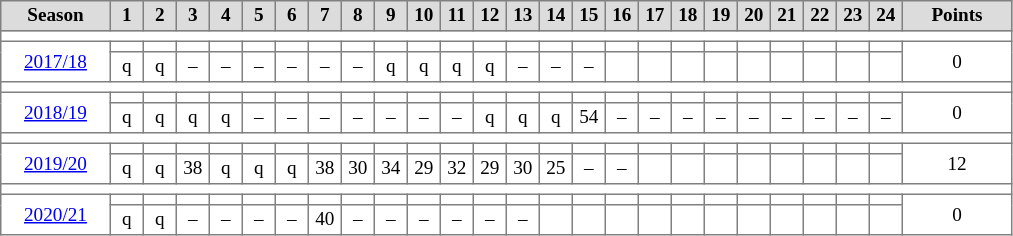<table cellpadding="3" cellspacing="0" border="1" style="background:#ffffff; font-size:80%; line-height:13px; border:grey solid 1px; border-collapse:collapse;">
<tr style="background:#ccc; text-align:center;">
<td style="background:#DCDCDC;" width=65px><strong>Season</strong></td>
<td style="background:#DCDCDC;" width=15px><strong>1</strong></td>
<td style="background:#DCDCDC;" width=15px><strong>2</strong></td>
<td style="background:#DCDCDC;" width=15px><strong>3</strong></td>
<td style="background:#DCDCDC;" width=15px><strong>4</strong></td>
<td style="background:#DCDCDC;" width=15px><strong>5</strong></td>
<td style="background:#DCDCDC;" width=15px><strong>6</strong></td>
<td style="background:#DCDCDC;" width=15px><strong>7</strong></td>
<td style="background:#DCDCDC;" width=15px><strong>8</strong></td>
<td style="background:#DCDCDC;" width=15px><strong>9</strong></td>
<td style="background:#DCDCDC;" width=15px><strong>10</strong></td>
<td style="background:#DCDCDC;" width=15px><strong>11</strong></td>
<td style="background:#DCDCDC;" width=15px><strong>12</strong></td>
<td style="background:#DCDCDC;" width=15px><strong>13</strong></td>
<td style="background:#DCDCDC;" width=15px><strong>14</strong></td>
<td style="background:#DCDCDC;" width=15px><strong>15</strong></td>
<td style="background:#DCDCDC;" width=15px><strong>16</strong></td>
<td style="background:#DCDCDC;" width=15px><strong>17</strong></td>
<td style="background:#DCDCDC;" width=15px><strong>18</strong></td>
<td style="background:#DCDCDC;" width=15px><strong>19</strong></td>
<td style="background:#DCDCDC;" width=15px><strong>20</strong></td>
<td style="background:#DCDCDC;" width=15px><strong>21</strong></td>
<td style="background:#DCDCDC;" width=15px><strong>22</strong></td>
<td style="background:#DCDCDC;" width=15px><strong>23</strong></td>
<td style="background:#DCDCDC;" width=15px><strong>24</strong></td>
<td style="background:#DCDCDC;" width=30px><strong>Points</strong></td>
</tr>
<tr>
<td colspan=26></td>
</tr>
<tr align=center>
<td rowspan=2 width=66px><a href='#'>2017/18</a></td>
<th></th>
<th></th>
<th></th>
<th></th>
<th></th>
<th></th>
<th></th>
<th></th>
<th></th>
<th></th>
<th></th>
<th></th>
<th></th>
<th></th>
<th></th>
<th></th>
<th></th>
<th></th>
<th></th>
<th></th>
<th></th>
<th></th>
<th></th>
<th></th>
<td rowspan=2 width=66px>0</td>
</tr>
<tr align=center>
<td>q</td>
<td>q</td>
<td>–</td>
<td>–</td>
<td>–</td>
<td>–</td>
<td>–</td>
<td>–</td>
<td>q</td>
<td>q</td>
<td>q</td>
<td>q</td>
<td>–</td>
<td>–</td>
<td>–</td>
<td></td>
<td></td>
<td></td>
<td></td>
<td></td>
<td></td>
<td></td>
<td></td>
<td></td>
</tr>
<tr>
<td colspan=26></td>
</tr>
<tr align=center>
<td rowspan=2 width=66px><a href='#'>2018/19</a></td>
<th></th>
<th></th>
<th></th>
<th></th>
<th></th>
<th></th>
<th></th>
<th></th>
<th></th>
<th></th>
<th></th>
<th></th>
<th></th>
<th></th>
<th></th>
<th></th>
<th></th>
<th></th>
<th></th>
<th></th>
<th></th>
<th></th>
<th></th>
<th></th>
<td rowspan=2 width=66px>0</td>
</tr>
<tr align=center>
<td>q</td>
<td>q</td>
<td>q</td>
<td>q</td>
<td>–</td>
<td>–</td>
<td>–</td>
<td>–</td>
<td>–</td>
<td>–</td>
<td>–</td>
<td>q</td>
<td>q</td>
<td>q</td>
<td>54</td>
<td>–</td>
<td>–</td>
<td>–</td>
<td>–</td>
<td>–</td>
<td>–</td>
<td>–</td>
<td>–</td>
<td>–</td>
</tr>
<tr>
<td colspan=26></td>
</tr>
<tr align=center>
<td rowspan=2 width=66px><a href='#'>2019/20</a></td>
<th></th>
<th></th>
<th></th>
<th></th>
<th></th>
<th></th>
<th></th>
<th></th>
<th></th>
<th></th>
<th></th>
<th></th>
<th></th>
<th></th>
<th></th>
<th></th>
<th></th>
<th></th>
<th></th>
<th></th>
<th></th>
<th></th>
<th></th>
<th></th>
<td rowspan=2 width=66px>12</td>
</tr>
<tr align=center>
<td>q</td>
<td>q</td>
<td>38</td>
<td>q</td>
<td>q</td>
<td>q</td>
<td>38</td>
<td>30</td>
<td>34</td>
<td>29</td>
<td>32</td>
<td>29</td>
<td>30</td>
<td>25</td>
<td>–</td>
<td>–</td>
<td></td>
<td></td>
<td></td>
<td></td>
<td></td>
<td></td>
<td></td>
<td></td>
</tr>
<tr>
<td colspan=26></td>
</tr>
<tr align=center>
<td rowspan=2 width=66px><a href='#'>2020/21</a></td>
<th></th>
<th></th>
<th></th>
<th></th>
<th></th>
<th></th>
<th></th>
<th></th>
<th></th>
<th></th>
<th></th>
<th></th>
<th></th>
<th></th>
<th></th>
<th></th>
<th></th>
<th></th>
<th></th>
<th></th>
<th></th>
<th></th>
<th></th>
<th></th>
<td rowspan=2 width=66px>0</td>
</tr>
<tr align=center>
<td>q</td>
<td>q</td>
<td>–</td>
<td>–</td>
<td>–</td>
<td>–</td>
<td>40</td>
<td>–</td>
<td>–</td>
<td>–</td>
<td>–</td>
<td>–</td>
<td>–</td>
<td></td>
<td></td>
<td></td>
<td></td>
<td></td>
<td></td>
<td></td>
<td></td>
<td></td>
<td></td>
<td></td>
</tr>
</table>
